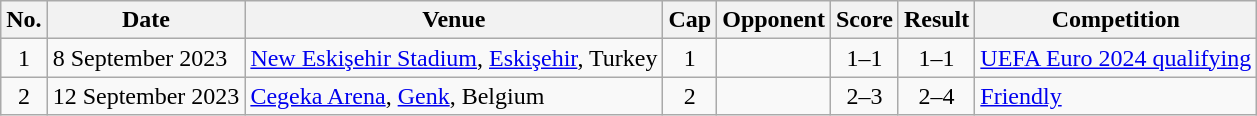<table class="wikitable sortable">
<tr>
<th scope="col">No.</th>
<th scope="col" data-sort-type="date">Date</th>
<th scope="col">Venue</th>
<th scope="col">Cap</th>
<th scope="col">Opponent</th>
<th scope="col">Score</th>
<th scope="col">Result</th>
<th scope="col">Competition</th>
</tr>
<tr>
<td align="center">1</td>
<td>8 September 2023</td>
<td><a href='#'>New Eskişehir Stadium</a>, <a href='#'>Eskişehir</a>, Turkey</td>
<td align="center">1</td>
<td></td>
<td align="center">1–1</td>
<td align="center">1–1</td>
<td><a href='#'>UEFA Euro 2024 qualifying</a></td>
</tr>
<tr>
<td align="center">2</td>
<td>12 September 2023</td>
<td><a href='#'>Cegeka Arena</a>, <a href='#'>Genk</a>, Belgium</td>
<td align="center">2</td>
<td></td>
<td align="center">2–3</td>
<td align="center">2–4</td>
<td><a href='#'>Friendly</a></td>
</tr>
</table>
